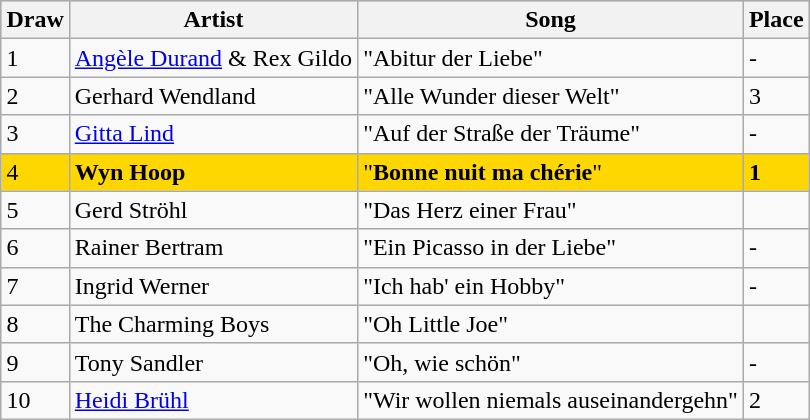<table class="sortable wikitable" style="margin: 1em auto 1em auto">
<tr bgcolor="#CCCCCC">
<th>Draw</th>
<th>Artist</th>
<th>Song</th>
<th>Place</th>
</tr>
<tr>
<td>1</td>
<td><a href='#'>Angèle Durand</a> & Rex Gildo</td>
<td>"Abitur der Liebe"</td>
<td>-</td>
</tr>
<tr>
<td>2</td>
<td>Gerhard Wendland</td>
<td>"Alle Wunder dieser Welt"</td>
<td>3</td>
</tr>
<tr>
<td>3</td>
<td><a href='#'>Gitta Lind</a></td>
<td>"Auf der Straße der Träume"</td>
<td>-</td>
</tr>
<tr bgcolor="#FFD700">
<td>4</td>
<td><strong>Wyn Hoop</strong></td>
<td>"<strong>Bonne nuit ma chérie</strong>"</td>
<td><strong>1</strong></td>
</tr>
<tr>
<td>5</td>
<td>Gerd Ströhl</td>
<td>"Das Herz einer Frau"</td>
<td></td>
</tr>
<tr>
<td>6</td>
<td>Rainer Bertram</td>
<td>"Ein Picasso in der Liebe"</td>
<td>-</td>
</tr>
<tr>
<td>7</td>
<td>Ingrid Werner</td>
<td>"Ich hab' ein Hobby"</td>
<td>-</td>
</tr>
<tr>
<td>8</td>
<td>The Charming Boys</td>
<td>"Oh Little Joe"</td>
<td></td>
</tr>
<tr>
<td>9</td>
<td>Tony Sandler</td>
<td>"Oh, wie schön"</td>
<td>-</td>
</tr>
<tr>
<td>10</td>
<td><a href='#'>Heidi Brühl</a></td>
<td>"Wir wollen niemals auseinandergehn"</td>
<td>2</td>
</tr>
</table>
